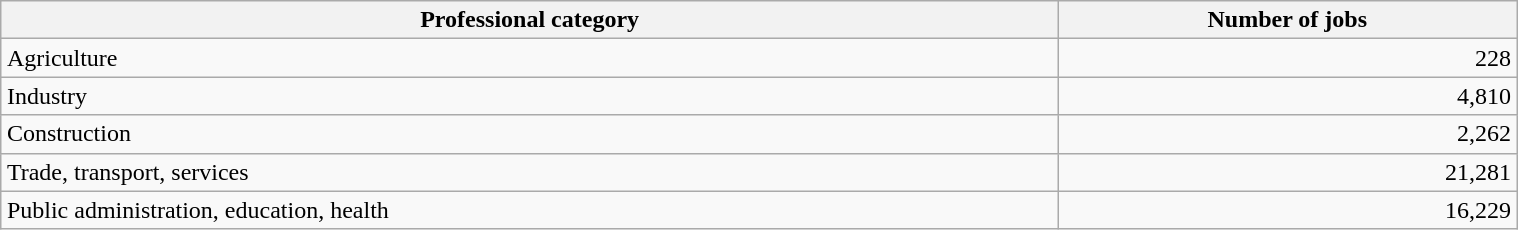<table class="wikitable center sortable" style="margin:1em auto; text-align:left; width:80%;">
<tr>
<th scope="col">Professional category</th>
<th scope="col">Number of jobs</th>
</tr>
<tr>
<td scope="row">Agriculture</td>
<td align="right">228</td>
</tr>
<tr>
<td scope="row">Industry</td>
<td align="right">4,810</td>
</tr>
<tr>
<td scope="row">Construction</td>
<td align="right">2,262</td>
</tr>
<tr>
<td scope="row">Trade, transport, services</td>
<td align="right">21,281</td>
</tr>
<tr>
<td scope="row">Public administration, education, health</td>
<td align="right">16,229</td>
</tr>
</table>
